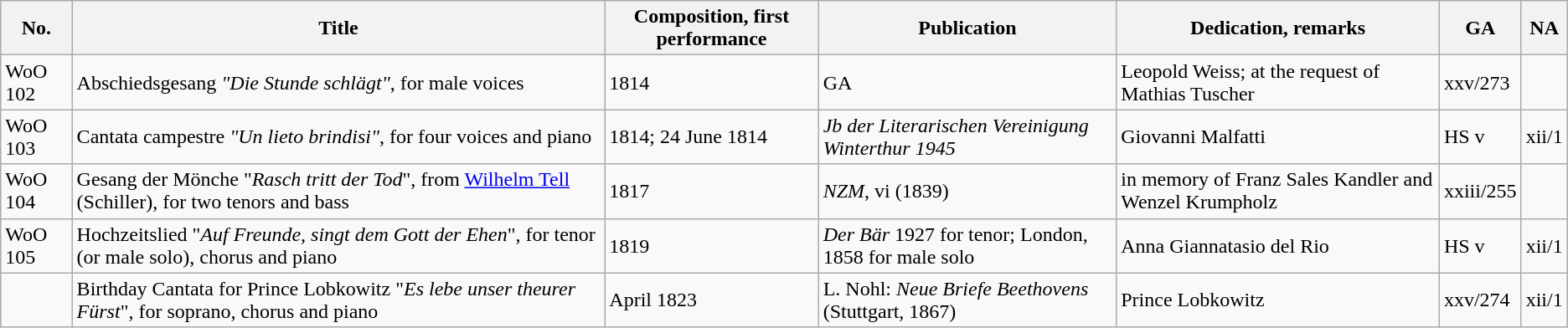<table class="wikitable sortable">
<tr>
<th>No.</th>
<th>Title</th>
<th>Composition, first performance</th>
<th>Publication</th>
<th>Dedication, remarks</th>
<th class=Wunsortable">GA</th>
<th class="unsortable">NA</th>
</tr>
<tr>
<td>WoO 102</td>
<td>Abschiedsgesang <em>"Die Stunde schlägt"</em>, for male voices</td>
<td data-sort-value="1814">1814</td>
<td data-sort-value="1862">GA</td>
<td>Leopold Weiss; at the request of Mathias Tuscher</td>
<td>xxv/273</td>
<td></td>
</tr>
<tr>
<td>WoO 103</td>
<td>Cantata campestre <em>"Un lieto brindisi"</em>, for four voices and piano</td>
<td data-sort-value="1814">1814; 24 June 1814</td>
<td data-sort-value="1945"><em>Jb der Literarischen Vereinigung Winterthur 1945</em></td>
<td>Giovanni Malfatti</td>
<td>HS v</td>
<td>xii/1</td>
</tr>
<tr>
<td>WoO 104</td>
<td>Gesang der Mönche "<em>Rasch tritt der Tod</em>", from <a href='#'>Wilhelm Tell</a> (Schiller), for two tenors and bass</td>
<td data-sort-value="1817">1817</td>
<td data-sort-value="1839"><em>NZM</em>, vi (1839)</td>
<td>in memory of Franz Sales Kandler and Wenzel Krumpholz</td>
<td>xxiii/255</td>
<td></td>
</tr>
<tr>
<td>WoO 105</td>
<td>Hochzeitslied "<em>Auf Freunde, singt dem Gott der Ehen</em>", for tenor (or male solo), chorus and piano</td>
<td data-sort-value="1819">1819</td>
<td data-sort-value="1858"><em>Der Bär</em> 1927 for tenor; London, 1858 for male solo</td>
<td>Anna Giannatasio del Rio</td>
<td>HS v</td>
<td>xii/1</td>
</tr>
<tr>
<td></td>
<td>Birthday Cantata for Prince Lobkowitz "<em>Es lebe unser theurer Fürst</em>", for soprano, chorus and piano</td>
<td data-sort-value="1823">April 1823</td>
<td data-sort-value="1867">L. Nohl: <em>Neue Briefe Beethovens</em> (Stuttgart, 1867)</td>
<td>Prince Lobkowitz</td>
<td>xxv/274</td>
<td>xii/1</td>
</tr>
</table>
